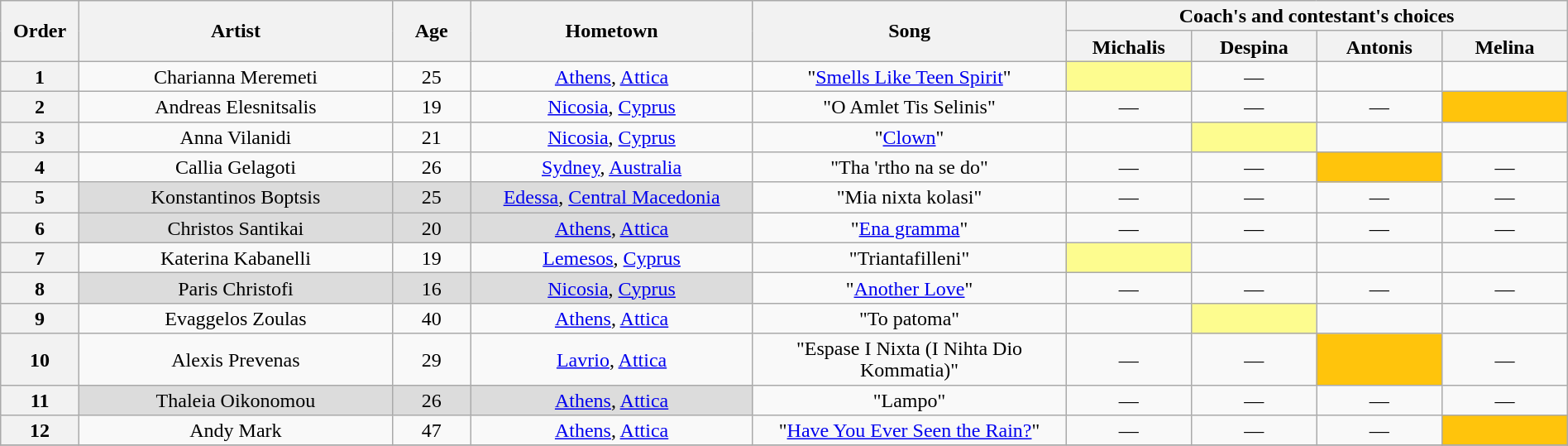<table class="wikitable" style="text-align:center; line-height:17px; width:100%;">
<tr>
<th scope="col" rowspan="2" width="05%">Order</th>
<th scope="col" rowspan="2" width="20%">Artist</th>
<th scope="col" rowspan="2" width="05%">Age</th>
<th scope="col" rowspan="2" width="18%">Hometown</th>
<th scope="col" rowspan="2" width="20%">Song</th>
<th scope="col" colspan="4" width="32%">Coach's and contestant's choices</th>
</tr>
<tr>
<th width="08%">Michalis</th>
<th width="08%">Despina</th>
<th width="08%">Antonis</th>
<th width="08%">Melina</th>
</tr>
<tr>
<th>1</th>
<td>Charianna Meremeti</td>
<td>25</td>
<td><a href='#'>Athens</a>, <a href='#'>Attica</a></td>
<td>"<a href='#'>Smells Like Teen Spirit</a>"</td>
<td style="background: #fdfc8f;"></td>
<td>—</td>
<td></td>
<td></td>
</tr>
<tr>
<th>2</th>
<td>Andreas Elesnitsalis</td>
<td>19</td>
<td><a href='#'>Nicosia</a>, <a href='#'>Cyprus</a></td>
<td>"O Amlet Tis Selinis"</td>
<td>—</td>
<td>—</td>
<td>—</td>
<td style="background: #FFC40C"></td>
</tr>
<tr>
<th>3</th>
<td>Anna Vilanidi</td>
<td>21</td>
<td><a href='#'>Nicosia</a>, <a href='#'>Cyprus</a></td>
<td>"<a href='#'>Clown</a>"</td>
<td></td>
<td style="background: #fdfc8f;"></td>
<td></td>
<td></td>
</tr>
<tr>
<th>4</th>
<td>Callia Gelagoti</td>
<td>26</td>
<td><a href='#'>Sydney</a>, <a href='#'>Australia</a></td>
<td>"Tha 'rtho na se do"</td>
<td>—</td>
<td>—</td>
<td style="background: #FFC40C"></td>
<td>—</td>
</tr>
<tr>
<th>5</th>
<td style="background: #DCDCDC;">Konstantinos Boptsis</td>
<td style="background: #DCDCDC;">25</td>
<td style="background: #DCDCDC;"><a href='#'>Edessa</a>, <a href='#'>Central Macedonia</a></td>
<td>"Mia nixta kolasi"</td>
<td>—</td>
<td>—</td>
<td>—</td>
<td>—</td>
</tr>
<tr>
<th>6</th>
<td style="background: #DCDCDC;">Christos Santikai</td>
<td style="background: #DCDCDC;">20</td>
<td style="background: #DCDCDC;"><a href='#'>Athens</a>, <a href='#'>Attica</a></td>
<td>"<a href='#'>Ena gramma</a>"</td>
<td>—</td>
<td>—</td>
<td>—</td>
<td>—</td>
</tr>
<tr>
<th>7</th>
<td>Katerina Kabanelli</td>
<td>19</td>
<td><a href='#'>Lemesos</a>, <a href='#'>Cyprus</a></td>
<td>"Triantafilleni"</td>
<td style="background: #fdfc8f;"></td>
<td></td>
<td></td>
<td></td>
</tr>
<tr>
<th>8</th>
<td style="background: #DCDCDC;">Paris Christofi</td>
<td style="background: #DCDCDC;">16</td>
<td style="background: #DCDCDC;"><a href='#'>Nicosia</a>, <a href='#'>Cyprus</a></td>
<td>"<a href='#'>Another Love</a>"</td>
<td>—</td>
<td>—</td>
<td>—</td>
<td>—</td>
</tr>
<tr>
<th>9</th>
<td>Evaggelos Zoulas</td>
<td>40</td>
<td><a href='#'>Athens</a>, <a href='#'>Attica</a></td>
<td>"To patoma"</td>
<td></td>
<td style="background: #fdfc8f;"></td>
<td></td>
<td></td>
</tr>
<tr>
<th>10</th>
<td>Alexis Prevenas</td>
<td>29</td>
<td><a href='#'>Lavrio</a>, <a href='#'>Attica</a></td>
<td>"Espase I Nixta (I Nihta Dio Kommatia)"</td>
<td>—</td>
<td>—</td>
<td style="background: #FFC40C"></td>
<td>—</td>
</tr>
<tr>
<th>11</th>
<td style="background: #DCDCDC;">Thaleia Oikonomou</td>
<td style="background: #DCDCDC;">26</td>
<td style="background: #DCDCDC;"><a href='#'>Athens</a>, <a href='#'>Attica</a></td>
<td>"Lampo"</td>
<td>—</td>
<td>—</td>
<td>—</td>
<td>—</td>
</tr>
<tr>
<th>12</th>
<td>Andy Mark</td>
<td>47</td>
<td><a href='#'>Athens</a>, <a href='#'>Attica</a></td>
<td>"<a href='#'>Have You Ever Seen the Rain?</a>"</td>
<td>—</td>
<td>—</td>
<td>—</td>
<td style="background: #FFC40C"></td>
</tr>
<tr>
</tr>
</table>
